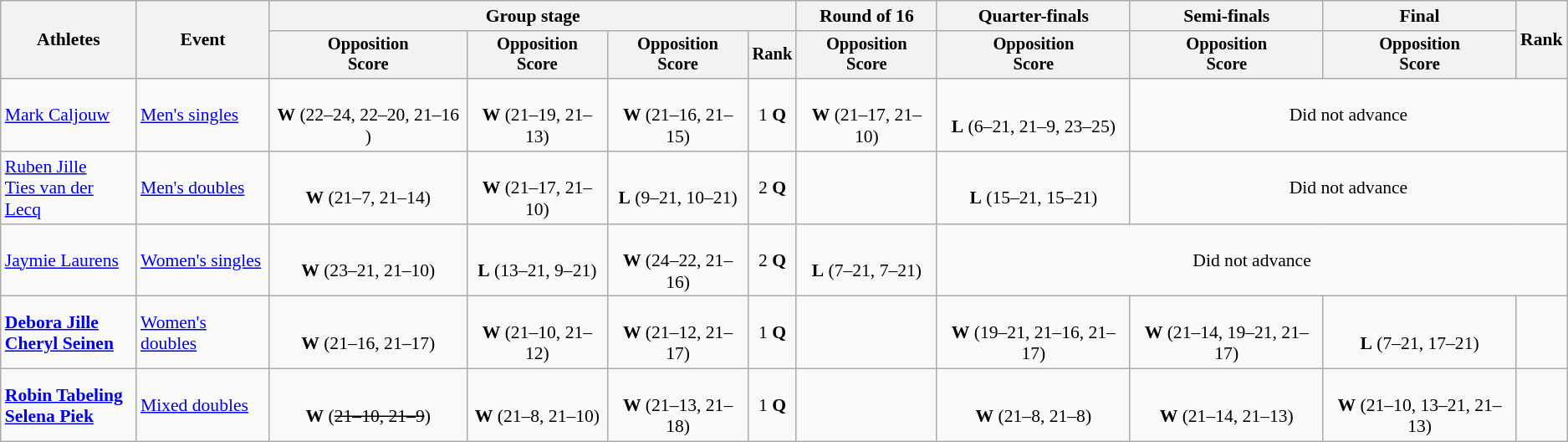<table class=wikitable style=font-size:90%;text-align:center>
<tr>
<th rowspan="2">Athletes</th>
<th rowspan="2">Event</th>
<th colspan="4">Group stage</th>
<th>Round of 16</th>
<th>Quarter-finals</th>
<th>Semi-finals</th>
<th>Final</th>
<th rowspan="2">Rank</th>
</tr>
<tr style="font-size:95%">
<th>Opposition<br>Score</th>
<th>Opposition<br>Score</th>
<th>Opposition<br>Score</th>
<th>Rank</th>
<th>Opposition<br>Score</th>
<th>Opposition<br>Score</th>
<th>Opposition<br>Score</th>
<th>Opposition<br>Score</th>
</tr>
<tr>
<td align="left"><a href='#'>Mark Caljouw</a></td>
<td align="left"><a href='#'>Men's singles</a></td>
<td><br><strong>W</strong> (22–24, 22–20, 21–16 )</td>
<td><br><strong>W</strong> (21–19, 21–13)</td>
<td><br><strong>W</strong> (21–16, 21–15)</td>
<td>1 <strong>Q</strong></td>
<td><br><strong>W</strong> (21–17, 21–10)</td>
<td><br><strong>L</strong> (6–21, 21–9, 23–25)</td>
<td colspan=3>Did not advance</td>
</tr>
<tr>
<td align="left"><a href='#'>Ruben Jille</a><br><a href='#'>Ties van der Lecq</a></td>
<td align="left"><a href='#'>Men's doubles</a></td>
<td><br><strong>W</strong> (21–7, 21–14)</td>
<td><br><strong>W</strong> (21–17, 21–10)</td>
<td><br><strong>L</strong> (9–21, 10–21)</td>
<td>2 <strong>Q</strong></td>
<td></td>
<td><br><strong>L</strong> (15–21, 15–21)</td>
<td colspan=3>Did not advance</td>
</tr>
<tr>
<td align="left"><a href='#'>Jaymie Laurens</a></td>
<td align="left"><a href='#'>Women's singles</a></td>
<td><br><strong>W</strong> (23–21, 21–10)</td>
<td><br><strong>L</strong> (13–21, 9–21)</td>
<td><br><strong>W</strong> (24–22, 21–16)</td>
<td>2 <strong>Q</strong></td>
<td><br><strong>L</strong>  (7–21, 7–21)</td>
<td colspan=4>Did not advance</td>
</tr>
<tr>
<td align="left"><strong><a href='#'>Debora Jille</a><br><a href='#'>Cheryl Seinen</a></strong></td>
<td align="left"><a href='#'>Women's doubles</a></td>
<td><br><strong>W</strong> (21–16, 21–17)</td>
<td><br><strong>W</strong> (21–10, 21–12)</td>
<td><br><strong>W</strong> (21–12, 21–17)</td>
<td>1 <strong>Q</strong></td>
<td></td>
<td><br><strong>W</strong> (19–21, 21–16, 21–17)</td>
<td><br><strong>W</strong> (21–14, 19–21, 21–17)</td>
<td><br><strong>L</strong> (7–21, 17–21)</td>
<td></td>
</tr>
<tr>
<td align="left"><strong><a href='#'>Robin Tabeling</a><br><a href='#'>Selena Piek</a></strong></td>
<td align="left"><a href='#'>Mixed doubles</a></td>
<td><br><strong>W</strong> (<s>21–10, 21–9</s>)</td>
<td><br><strong>W</strong> (21–8, 21–10)</td>
<td><br><strong>W</strong> (21–13, 21–18)</td>
<td>1 <strong>Q</strong></td>
<td></td>
<td><br><strong>W</strong> (21–8, 21–8)</td>
<td><br><strong>W</strong> (21–14, 21–13)</td>
<td><br><strong>W</strong> (21–10, 13–21, 21–13)</td>
<td></td>
</tr>
</table>
